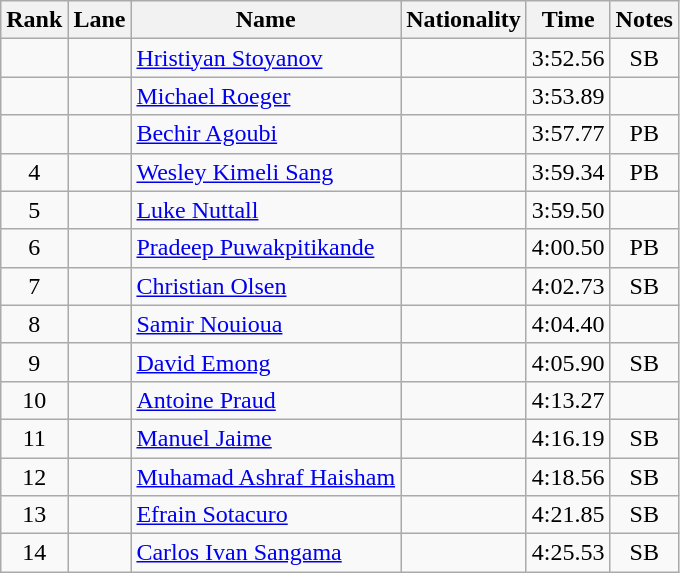<table class='wikitable sortable'  style='text-align:center'>
<tr>
<th>Rank</th>
<th>Lane</th>
<th>Name</th>
<th>Nationality</th>
<th>Time</th>
<th>Notes</th>
</tr>
<tr>
<td></td>
<td></td>
<td align=left><a href='#'>Hristiyan Stoyanov</a></td>
<td align=left></td>
<td>3:52.56</td>
<td>SB</td>
</tr>
<tr>
<td></td>
<td></td>
<td align=left><a href='#'>Michael Roeger</a></td>
<td align=left></td>
<td>3:53.89</td>
<td></td>
</tr>
<tr>
<td></td>
<td></td>
<td align=left><a href='#'>Bechir Agoubi</a></td>
<td align=left></td>
<td>3:57.77</td>
<td>PB</td>
</tr>
<tr>
<td>4</td>
<td></td>
<td align=left><a href='#'>Wesley Kimeli Sang</a></td>
<td align=left></td>
<td>3:59.34</td>
<td>PB</td>
</tr>
<tr>
<td>5</td>
<td></td>
<td align=left><a href='#'>Luke Nuttall</a></td>
<td align=left></td>
<td>3:59.50</td>
<td></td>
</tr>
<tr>
<td>6</td>
<td></td>
<td align=left><a href='#'>Pradeep Puwakpitikande</a></td>
<td align=left></td>
<td>4:00.50</td>
<td>PB</td>
</tr>
<tr>
<td>7</td>
<td></td>
<td align=left><a href='#'>Christian Olsen</a></td>
<td align=left></td>
<td>4:02.73</td>
<td>SB</td>
</tr>
<tr>
<td>8</td>
<td></td>
<td align=left><a href='#'>Samir Nouioua</a></td>
<td align=left></td>
<td>4:04.40</td>
<td></td>
</tr>
<tr>
<td>9</td>
<td></td>
<td align=left><a href='#'>David Emong</a></td>
<td align=left></td>
<td>4:05.90</td>
<td>SB</td>
</tr>
<tr>
<td>10</td>
<td></td>
<td align=left><a href='#'>Antoine Praud</a></td>
<td align=left></td>
<td>4:13.27</td>
<td></td>
</tr>
<tr>
<td>11</td>
<td></td>
<td align=left><a href='#'>Manuel Jaime</a></td>
<td align=left></td>
<td>4:16.19</td>
<td>SB</td>
</tr>
<tr>
<td>12</td>
<td></td>
<td align=left><a href='#'>Muhamad Ashraf Haisham</a></td>
<td align=left></td>
<td>4:18.56</td>
<td>SB</td>
</tr>
<tr>
<td>13</td>
<td></td>
<td align=left><a href='#'>Efrain Sotacuro</a></td>
<td align=left></td>
<td>4:21.85</td>
<td>SB</td>
</tr>
<tr>
<td>14</td>
<td></td>
<td align=left><a href='#'>Carlos Ivan Sangama</a></td>
<td align=left></td>
<td>4:25.53</td>
<td>SB</td>
</tr>
</table>
